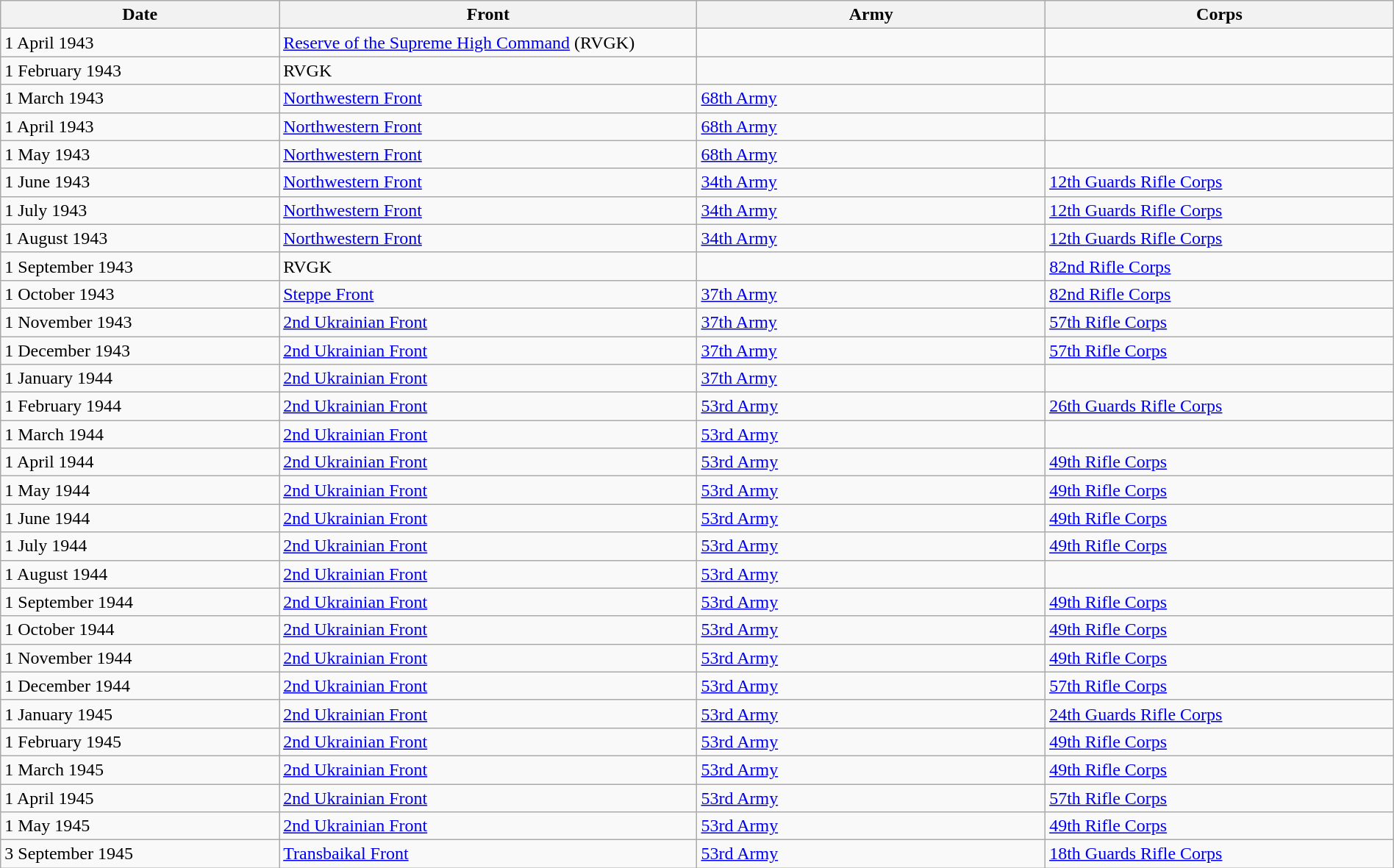<table width="100%" | class="wikitable">
<tr>
<th width="20%">Date</th>
<th width="30%">Front</th>
<th width="25%">Army</th>
<th width="25%">Corps</th>
</tr>
<tr>
<td>1 April 1943</td>
<td><a href='#'>Reserve of the Supreme High Command</a> (RVGK)</td>
<td></td>
<td></td>
</tr>
<tr>
<td>1 February 1943</td>
<td>RVGK</td>
<td></td>
<td></td>
</tr>
<tr>
<td>1 March 1943</td>
<td><a href='#'>Northwestern Front</a></td>
<td><a href='#'>68th Army</a></td>
<td></td>
</tr>
<tr>
<td>1 April 1943</td>
<td><a href='#'>Northwestern Front</a></td>
<td><a href='#'>68th Army</a></td>
<td></td>
</tr>
<tr>
<td>1 May 1943</td>
<td><a href='#'>Northwestern Front</a></td>
<td><a href='#'>68th Army</a></td>
<td></td>
</tr>
<tr>
<td>1 June 1943</td>
<td><a href='#'>Northwestern Front</a></td>
<td><a href='#'>34th Army</a></td>
<td><a href='#'>12th Guards Rifle Corps</a></td>
</tr>
<tr>
<td>1 July 1943</td>
<td><a href='#'>Northwestern Front</a></td>
<td><a href='#'>34th Army</a></td>
<td><a href='#'>12th Guards Rifle Corps</a></td>
</tr>
<tr>
<td>1 August 1943</td>
<td><a href='#'>Northwestern Front</a></td>
<td><a href='#'>34th Army</a></td>
<td><a href='#'>12th Guards Rifle Corps</a></td>
</tr>
<tr>
<td>1 September 1943</td>
<td>RVGK</td>
<td></td>
<td><a href='#'>82nd Rifle Corps</a></td>
</tr>
<tr>
<td>1 October 1943</td>
<td><a href='#'>Steppe Front</a></td>
<td><a href='#'>37th Army</a></td>
<td><a href='#'>82nd Rifle Corps</a></td>
</tr>
<tr>
<td>1 November 1943</td>
<td><a href='#'>2nd Ukrainian Front</a></td>
<td><a href='#'>37th Army</a></td>
<td><a href='#'>57th Rifle Corps</a></td>
</tr>
<tr>
<td>1 December 1943</td>
<td><a href='#'>2nd Ukrainian Front</a></td>
<td><a href='#'>37th Army</a></td>
<td><a href='#'>57th Rifle Corps</a></td>
</tr>
<tr>
<td>1 January 1944</td>
<td><a href='#'>2nd Ukrainian Front</a></td>
<td><a href='#'>37th Army</a></td>
<td></td>
</tr>
<tr>
<td>1 February 1944</td>
<td><a href='#'>2nd Ukrainian Front</a></td>
<td><a href='#'>53rd Army</a></td>
<td><a href='#'>26th Guards Rifle Corps</a></td>
</tr>
<tr>
<td>1 March 1944</td>
<td><a href='#'>2nd Ukrainian Front</a></td>
<td><a href='#'>53rd Army</a></td>
<td></td>
</tr>
<tr>
<td>1 April 1944</td>
<td><a href='#'>2nd Ukrainian Front</a></td>
<td><a href='#'>53rd Army</a></td>
<td><a href='#'>49th Rifle Corps</a></td>
</tr>
<tr>
<td>1 May 1944</td>
<td><a href='#'>2nd Ukrainian Front</a></td>
<td><a href='#'>53rd Army</a></td>
<td><a href='#'>49th Rifle Corps</a></td>
</tr>
<tr>
<td>1 June 1944</td>
<td><a href='#'>2nd Ukrainian Front</a></td>
<td><a href='#'>53rd Army</a></td>
<td><a href='#'>49th Rifle Corps</a></td>
</tr>
<tr>
<td>1 July 1944</td>
<td><a href='#'>2nd Ukrainian Front</a></td>
<td><a href='#'>53rd Army</a></td>
<td><a href='#'>49th Rifle Corps</a></td>
</tr>
<tr>
<td>1 August 1944</td>
<td><a href='#'>2nd Ukrainian Front</a></td>
<td><a href='#'>53rd Army</a></td>
<td></td>
</tr>
<tr>
<td>1 September 1944</td>
<td><a href='#'>2nd Ukrainian Front</a></td>
<td><a href='#'>53rd Army</a></td>
<td><a href='#'>49th Rifle Corps</a></td>
</tr>
<tr>
<td>1 October 1944</td>
<td><a href='#'>2nd Ukrainian Front</a></td>
<td><a href='#'>53rd Army</a></td>
<td><a href='#'>49th Rifle Corps</a></td>
</tr>
<tr>
<td>1 November 1944</td>
<td><a href='#'>2nd Ukrainian Front</a></td>
<td><a href='#'>53rd Army</a></td>
<td><a href='#'>49th Rifle Corps</a></td>
</tr>
<tr>
<td>1 December 1944</td>
<td><a href='#'>2nd Ukrainian Front</a></td>
<td><a href='#'>53rd Army</a></td>
<td><a href='#'>57th Rifle Corps</a></td>
</tr>
<tr>
<td>1 January 1945</td>
<td><a href='#'>2nd Ukrainian Front</a></td>
<td><a href='#'>53rd Army</a></td>
<td><a href='#'>24th Guards Rifle Corps</a></td>
</tr>
<tr>
<td>1 February 1945</td>
<td><a href='#'>2nd Ukrainian Front</a></td>
<td><a href='#'>53rd Army</a></td>
<td><a href='#'>49th Rifle Corps</a></td>
</tr>
<tr>
<td>1 March 1945</td>
<td><a href='#'>2nd Ukrainian Front</a></td>
<td><a href='#'>53rd Army</a></td>
<td><a href='#'>49th Rifle Corps</a></td>
</tr>
<tr>
<td>1 April 1945</td>
<td><a href='#'>2nd Ukrainian Front</a></td>
<td><a href='#'>53rd Army</a></td>
<td><a href='#'>57th Rifle Corps</a></td>
</tr>
<tr>
<td>1 May 1945</td>
<td><a href='#'>2nd Ukrainian Front</a></td>
<td><a href='#'>53rd Army</a></td>
<td><a href='#'>49th Rifle Corps</a></td>
</tr>
<tr>
<td>3 September 1945</td>
<td><a href='#'>Transbaikal Front</a></td>
<td><a href='#'>53rd Army</a></td>
<td><a href='#'>18th Guards Rifle Corps</a></td>
</tr>
</table>
